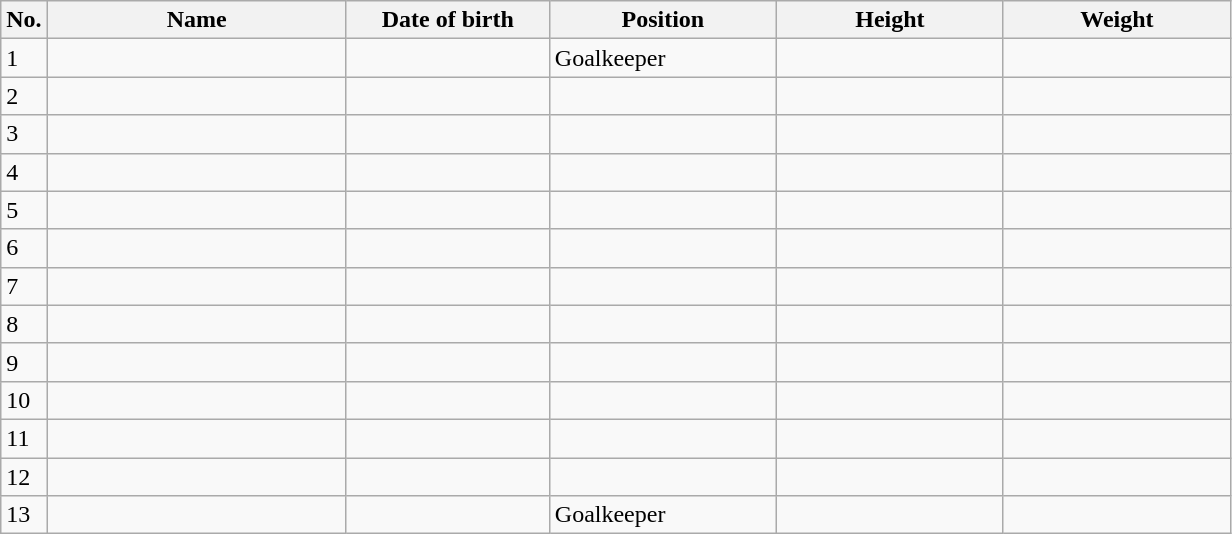<table class=wikitable sortable style=font-size:100%; text-align:center;>
<tr>
<th>No.</th>
<th style=width:12em>Name</th>
<th style=width:8em>Date of birth</th>
<th style=width:9em>Position</th>
<th style=width:9em>Height</th>
<th style=width:9em>Weight</th>
</tr>
<tr>
<td>1</td>
<td align=left></td>
<td align=right></td>
<td>Goalkeeper</td>
<td></td>
<td></td>
</tr>
<tr>
<td>2</td>
<td align=left></td>
<td align=right></td>
<td></td>
<td></td>
<td></td>
</tr>
<tr>
<td>3</td>
<td align=left></td>
<td align=right></td>
<td></td>
<td></td>
<td></td>
</tr>
<tr>
<td>4</td>
<td align=left></td>
<td align=right></td>
<td></td>
<td></td>
<td></td>
</tr>
<tr>
<td>5</td>
<td align=left></td>
<td align=right></td>
<td></td>
<td></td>
<td></td>
</tr>
<tr>
<td>6</td>
<td align=left></td>
<td align=right></td>
<td></td>
<td></td>
<td></td>
</tr>
<tr>
<td>7</td>
<td align=left></td>
<td align=right></td>
<td></td>
<td></td>
<td></td>
</tr>
<tr>
<td>8</td>
<td align=left></td>
<td align=right></td>
<td></td>
<td></td>
<td></td>
</tr>
<tr>
<td>9</td>
<td align=left></td>
<td align=right></td>
<td></td>
<td></td>
<td></td>
</tr>
<tr>
<td>10</td>
<td align=left></td>
<td align=right></td>
<td></td>
<td></td>
<td></td>
</tr>
<tr>
<td>11</td>
<td align=left></td>
<td align=right></td>
<td></td>
<td></td>
<td></td>
</tr>
<tr>
<td>12</td>
<td align=left></td>
<td align=right></td>
<td></td>
<td></td>
<td></td>
</tr>
<tr>
<td>13</td>
<td align=left></td>
<td align=right></td>
<td>Goalkeeper</td>
<td></td>
<td></td>
</tr>
</table>
